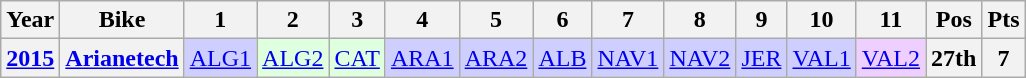<table class="wikitable" style="text-align:center">
<tr>
<th>Year</th>
<th>Bike</th>
<th>1</th>
<th>2</th>
<th>3</th>
<th>4</th>
<th>5</th>
<th>6</th>
<th>7</th>
<th>8</th>
<th>9</th>
<th>10</th>
<th>11</th>
<th>Pos</th>
<th>Pts</th>
</tr>
<tr>
<th><a href='#'>2015</a></th>
<th><a href='#'>Arianetech</a></th>
<td style="background:#cfcfff;"><a href='#'>ALG1</a><br></td>
<td style="background:#dfffdf;"><a href='#'>ALG2</a><br></td>
<td style="background:#dfffdf;"><a href='#'>CAT</a><br></td>
<td style="background:#cfcfff;"><a href='#'>ARA1</a><br></td>
<td style="background:#cfcfff;"><a href='#'>ARA2</a><br></td>
<td style="background:#cfcfff;"><a href='#'>ALB</a><br></td>
<td style="background:#cfcfff;"><a href='#'>NAV1</a><br></td>
<td style="background:#cfcfff;"><a href='#'>NAV2</a><br></td>
<td style="background:#cfcfff;"><a href='#'>JER</a><br></td>
<td style="background:#cfcfff;"><a href='#'>VAL1</a><br></td>
<td style="background:#efcfff;"><a href='#'>VAL2</a><br></td>
<th>27th</th>
<th>7</th>
</tr>
</table>
